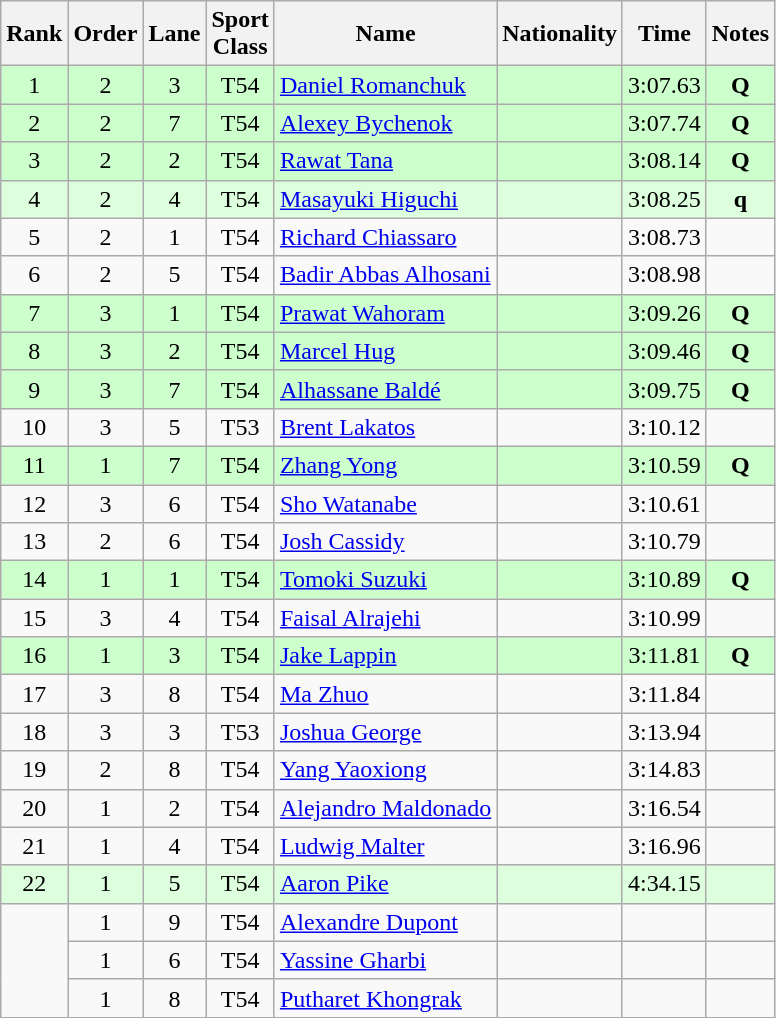<table class="wikitable sortable" style="text-align:center">
<tr>
<th>Rank</th>
<th>Order</th>
<th>Lane</th>
<th>Sport<br>Class</th>
<th>Name</th>
<th>Nationality</th>
<th>Time</th>
<th>Notes</th>
</tr>
<tr bgcolor="ccffcc">
<td>1</td>
<td>2</td>
<td>3</td>
<td>T54</td>
<td align="left"><a href='#'>Daniel Romanchuk</a></td>
<td align="left"></td>
<td>3:07.63</td>
<td><strong>Q</strong></td>
</tr>
<tr bgcolor="ccffcc">
<td>2</td>
<td>2</td>
<td>7</td>
<td>T54</td>
<td align="left"><a href='#'>Alexey Bychenok</a></td>
<td align="left"></td>
<td>3:07.74</td>
<td><strong>Q</strong></td>
</tr>
<tr bgcolor="ccffcc">
<td>3</td>
<td>2</td>
<td>2</td>
<td>T54</td>
<td align="left"><a href='#'>Rawat Tana</a></td>
<td align="left"></td>
<td>3:08.14</td>
<td><strong>Q</strong></td>
</tr>
<tr bgcolor="ddffdd">
<td>4</td>
<td>2</td>
<td>4</td>
<td>T54</td>
<td align="left"><a href='#'>Masayuki Higuchi</a></td>
<td align="left"></td>
<td>3:08.25</td>
<td><strong>q</strong></td>
</tr>
<tr>
<td>5</td>
<td>2</td>
<td>1</td>
<td>T54</td>
<td align="left"><a href='#'>Richard Chiassaro</a></td>
<td align="left"></td>
<td>3:08.73</td>
<td></td>
</tr>
<tr>
<td>6</td>
<td>2</td>
<td>5</td>
<td>T54</td>
<td align="left"><a href='#'>Badir Abbas Alhosani</a></td>
<td align="left"></td>
<td>3:08.98</td>
<td></td>
</tr>
<tr bgcolor="ccffcc">
<td>7</td>
<td>3</td>
<td>1</td>
<td>T54</td>
<td align="left"><a href='#'>Prawat Wahoram</a></td>
<td align="left"></td>
<td>3:09.26</td>
<td><strong>Q</strong></td>
</tr>
<tr bgcolor="ccffcc">
<td>8</td>
<td>3</td>
<td>2</td>
<td>T54</td>
<td align="left"><a href='#'>Marcel Hug</a></td>
<td align="left"></td>
<td>3:09.46</td>
<td><strong>Q</strong></td>
</tr>
<tr bgcolor="ccffcc">
<td>9</td>
<td>3</td>
<td>7</td>
<td>T54</td>
<td align="left"><a href='#'>Alhassane Baldé</a></td>
<td align="left"></td>
<td>3:09.75</td>
<td><strong>Q</strong></td>
</tr>
<tr>
<td>10</td>
<td>3</td>
<td>5</td>
<td>T53</td>
<td align="left"><a href='#'>Brent Lakatos</a></td>
<td align="left"></td>
<td>3:10.12</td>
<td></td>
</tr>
<tr bgcolor="ccffcc">
<td>11</td>
<td>1</td>
<td>7</td>
<td>T54</td>
<td align="left"><a href='#'>Zhang Yong</a></td>
<td align="left"></td>
<td>3:10.59</td>
<td><strong>Q</strong></td>
</tr>
<tr>
<td>12</td>
<td>3</td>
<td>6</td>
<td>T54</td>
<td align="left"><a href='#'>Sho Watanabe</a></td>
<td align="left"></td>
<td>3:10.61</td>
<td></td>
</tr>
<tr>
<td>13</td>
<td>2</td>
<td>6</td>
<td>T54</td>
<td align="left"><a href='#'>Josh Cassidy</a></td>
<td align="left"></td>
<td>3:10.79</td>
<td></td>
</tr>
<tr bgcolor="ccffcc">
<td>14</td>
<td>1</td>
<td>1</td>
<td>T54</td>
<td align="left"><a href='#'>Tomoki Suzuki</a></td>
<td align="left"></td>
<td>3:10.89</td>
<td><strong>Q</strong></td>
</tr>
<tr>
<td>15</td>
<td>3</td>
<td>4</td>
<td>T54</td>
<td align="left"><a href='#'>Faisal Alrajehi</a></td>
<td align="left"></td>
<td>3:10.99</td>
<td></td>
</tr>
<tr bgcolor="ccffcc">
<td>16</td>
<td>1</td>
<td>3</td>
<td>T54</td>
<td align="left"><a href='#'>Jake Lappin</a></td>
<td align="left"></td>
<td>3:11.81</td>
<td><strong>Q</strong></td>
</tr>
<tr>
<td>17</td>
<td>3</td>
<td>8</td>
<td>T54</td>
<td align="left"><a href='#'>Ma Zhuo</a></td>
<td align="left"></td>
<td>3:11.84</td>
<td></td>
</tr>
<tr>
<td>18</td>
<td>3</td>
<td>3</td>
<td>T53</td>
<td align="left"><a href='#'>Joshua George</a></td>
<td align="left"></td>
<td>3:13.94</td>
<td></td>
</tr>
<tr>
<td>19</td>
<td>2</td>
<td>8</td>
<td>T54</td>
<td align="left"><a href='#'>Yang Yaoxiong</a></td>
<td align="left"></td>
<td>3:14.83</td>
<td></td>
</tr>
<tr>
<td>20</td>
<td>1</td>
<td>2</td>
<td>T54</td>
<td align="left"><a href='#'>Alejandro Maldonado</a></td>
<td align="left"></td>
<td>3:16.54</td>
<td></td>
</tr>
<tr>
<td>21</td>
<td>1</td>
<td>4</td>
<td>T54</td>
<td align="left"><a href='#'>Ludwig Malter</a></td>
<td align="left"></td>
<td>3:16.96</td>
<td></td>
</tr>
<tr bgcolor="ddffdd">
<td>22</td>
<td>1</td>
<td>5</td>
<td>T54</td>
<td align="left"><a href='#'>Aaron Pike</a></td>
<td align="left"></td>
<td>4:34.15</td>
<td></td>
</tr>
<tr>
<td rowspan="3"></td>
<td>1</td>
<td>9</td>
<td>T54</td>
<td align="left"><a href='#'>Alexandre Dupont</a></td>
<td align="left"></td>
<td></td>
<td></td>
</tr>
<tr>
<td>1</td>
<td>6</td>
<td>T54</td>
<td align="left"><a href='#'>Yassine Gharbi</a></td>
<td align="left"></td>
<td></td>
<td></td>
</tr>
<tr>
<td>1</td>
<td>8</td>
<td>T54</td>
<td align="left"><a href='#'>Putharet Khongrak</a></td>
<td align="left"></td>
<td></td>
<td></td>
</tr>
</table>
